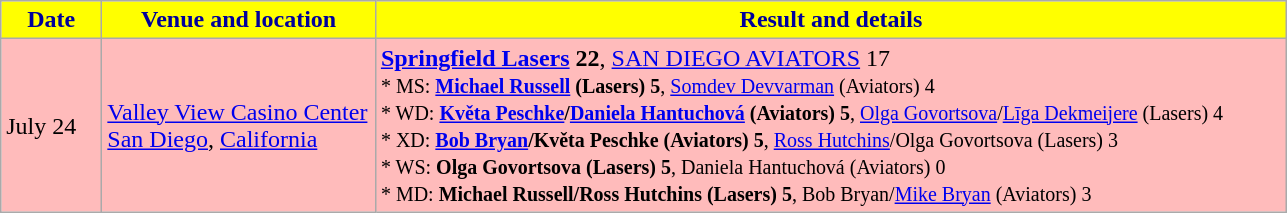<table class="wikitable" style="text-align:left">
<tr>
<th style="background:yellow; color:#00009C" width="60px">Date</th>
<th style="background:yellow; color:#00009C" width="175px">Venue and location</th>
<th style="background:yellow; color:#00009C" width="600px">Result and details</th>
</tr>
<tr bgcolor="FFBBBB">
<td>July 24</td>
<td><a href='#'>Valley View Casino Center</a><br><a href='#'>San Diego</a>, <a href='#'>California</a></td>
<td><strong><a href='#'>Springfield Lasers</a> 22</strong>, <a href='#'>SAN DIEGO AVIATORS</a> 17<br><small>* MS: <strong><a href='#'>Michael Russell</a> (Lasers) 5</strong>, <a href='#'>Somdev Devvarman</a> (Aviators) 4<br>* WD: <strong><a href='#'>Květa Peschke</a>/<a href='#'>Daniela Hantuchová</a> (Aviators) 5</strong>, <a href='#'>Olga Govortsova</a>/<a href='#'>Līga Dekmeijere</a> (Lasers) 4<br>* XD: <strong><a href='#'>Bob Bryan</a>/Květa Peschke (Aviators) 5</strong>, <a href='#'>Ross Hutchins</a>/Olga Govortsova (Lasers) 3<br>* WS: <strong>Olga Govortsova (Lasers) 5</strong>, Daniela Hantuchová (Aviators) 0<br>* MD: <strong>Michael Russell/Ross Hutchins (Lasers) 5</strong>, Bob Bryan/<a href='#'>Mike Bryan</a> (Aviators) 3</small></td>
</tr>
</table>
